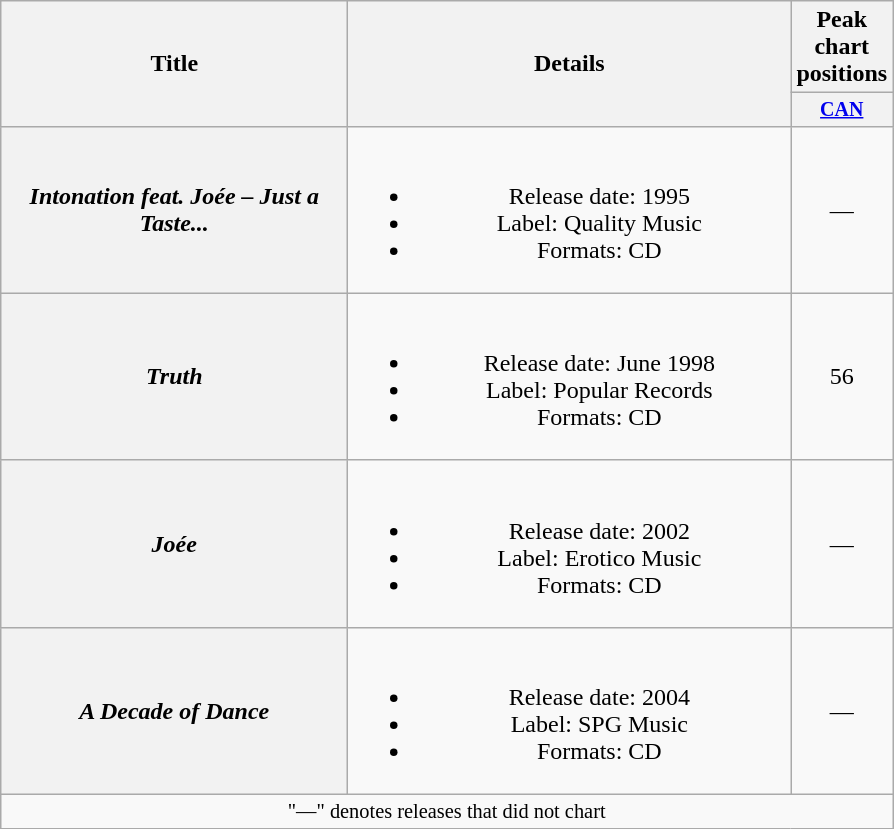<table class="wikitable plainrowheaders" style="text-align:center;">
<tr>
<th rowspan="2" style="width:14em;">Title</th>
<th rowspan="2" style="width:18em;">Details</th>
<th colspan="1">Peak chart positions</th>
</tr>
<tr style="font-size:smaller;">
<th style="width:45px;"><a href='#'>CAN</a></th>
</tr>
<tr>
<th scope="row"><em>Intonation feat. Joée – Just a Taste...</em></th>
<td><br><ul><li>Release date: 1995</li><li>Label: Quality Music</li><li>Formats: CD</li></ul></td>
<td>—</td>
</tr>
<tr>
<th scope="row"><em>Truth</em></th>
<td><br><ul><li>Release date: June 1998</li><li>Label: Popular Records</li><li>Formats: CD</li></ul></td>
<td>56</td>
</tr>
<tr>
<th scope="row"><em>Joée</em></th>
<td><br><ul><li>Release date: 2002</li><li>Label: Erotico Music</li><li>Formats: CD</li></ul></td>
<td>—</td>
</tr>
<tr>
<th scope="row"><em>A Decade of Dance</em></th>
<td><br><ul><li>Release date: 2004</li><li>Label: SPG Music</li><li>Formats: CD</li></ul></td>
<td>—</td>
</tr>
<tr>
<td colspan="15" style="font-size:85%">"—" denotes releases that did not chart</td>
</tr>
</table>
